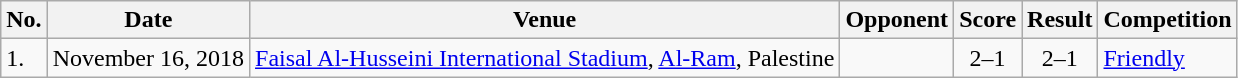<table class="wikitable plainrowheaders sortable">
<tr>
<th>No.</th>
<th>Date</th>
<th>Venue</th>
<th>Opponent</th>
<th>Score</th>
<th>Result</th>
<th>Competition</th>
</tr>
<tr>
<td>1.</td>
<td>November 16, 2018</td>
<td><a href='#'>Faisal Al-Husseini International Stadium</a>, <a href='#'>Al-Ram</a>, Palestine</td>
<td></td>
<td align="center">2–1</td>
<td align="center">2–1</td>
<td><a href='#'>Friendly</a></td>
</tr>
</table>
